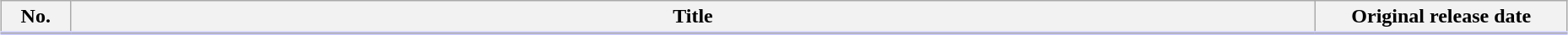<table class="wikitable" style="width:98%; margin:auto; background:#FFF;">
<tr style="border-bottom: 3px solid #CCF">
<th style="width:3em;">No.</th>
<th>Title</th>
<th style="width:12em;">Original release date</th>
</tr>
<tr>
</tr>
</table>
